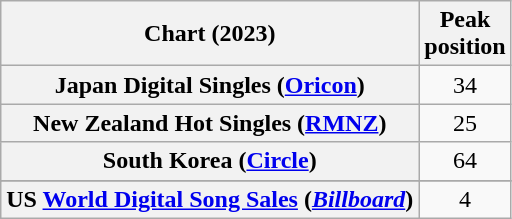<table class="wikitable sortable plainrowheaders" style="text-align:center">
<tr>
<th scope="col">Chart (2023)</th>
<th scope="col">Peak<br>position</th>
</tr>
<tr>
<th scope="row">Japan Digital Singles (<a href='#'>Oricon</a>)</th>
<td>34</td>
</tr>
<tr>
<th scope="row">New Zealand Hot Singles (<a href='#'>RMNZ</a>)</th>
<td>25</td>
</tr>
<tr>
<th scope="row">South Korea (<a href='#'>Circle</a>)</th>
<td>64</td>
</tr>
<tr>
</tr>
<tr>
<th scope="row">US <a href='#'>World Digital Song Sales</a> (<em><a href='#'>Billboard</a></em>)</th>
<td>4</td>
</tr>
</table>
